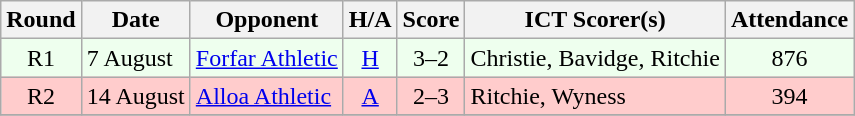<table class="wikitable" style="text-align:center">
<tr>
<th>Round</th>
<th>Date</th>
<th>Opponent</th>
<th>H/A</th>
<th>Score</th>
<th>ICT Scorer(s)</th>
<th>Attendance</th>
</tr>
<tr bgcolor=#EEFFEE>
<td>R1</td>
<td align=left>7 August</td>
<td align=left><a href='#'>Forfar Athletic</a></td>
<td><a href='#'>H</a></td>
<td>3–2</td>
<td align=left>Christie, Bavidge, Ritchie</td>
<td>876</td>
</tr>
<tr bgcolor=#FFCCCC>
<td>R2</td>
<td align=left>14 August</td>
<td align=left><a href='#'>Alloa Athletic</a></td>
<td><a href='#'>A</a></td>
<td>2–3</td>
<td align=left>Ritchie, Wyness</td>
<td>394</td>
</tr>
<tr>
</tr>
</table>
